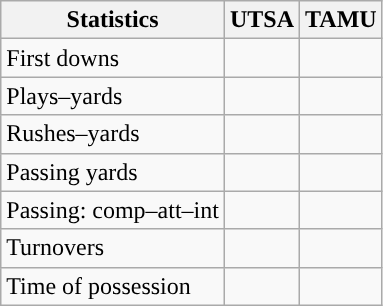<table class="wikitable" style="float:left">
<tr>
<th>Statistics</th>
<th>UTSA</th>
<th>TAMU</th>
</tr>
<tr>
<td>First downs</td>
<td></td>
<td></td>
</tr>
<tr>
<td>Plays–yards</td>
<td></td>
<td></td>
</tr>
<tr>
<td>Rushes–yards</td>
<td></td>
<td></td>
</tr>
<tr>
<td>Passing yards</td>
<td></td>
<td></td>
</tr>
<tr>
<td>Passing: comp–att–int</td>
<td></td>
<td></td>
</tr>
<tr>
<td>Turnovers</td>
<td></td>
<td></td>
</tr>
<tr>
<td>Time of possession</td>
<td></td>
<td></td>
</tr>
</table>
